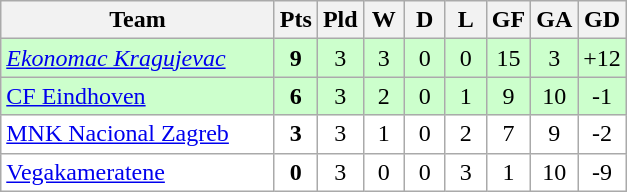<table class="wikitable" style="text-align: center;">
<tr>
<th width="175">Team</th>
<th width="20">Pts</th>
<th width="20">Pld</th>
<th width="20">W</th>
<th width="20">D</th>
<th width="20">L</th>
<th width="20">GF</th>
<th width="20">GA</th>
<th width="20">GD</th>
</tr>
<tr bgcolor=#ccffcc>
<td align="left"> <em><a href='#'>Ekonomac Kragujevac</a></em></td>
<td><strong>9</strong></td>
<td>3</td>
<td>3</td>
<td>0</td>
<td>0</td>
<td>15</td>
<td>3</td>
<td>+12</td>
</tr>
<tr bgcolor=#ccffcc>
<td align="left"> <a href='#'>CF Eindhoven</a></td>
<td><strong>6</strong></td>
<td>3</td>
<td>2</td>
<td>0</td>
<td>1</td>
<td>9</td>
<td>10</td>
<td>-1</td>
</tr>
<tr bgcolor=ffffff>
<td align="left"> <a href='#'>MNK Nacional Zagreb</a></td>
<td><strong>3</strong></td>
<td>3</td>
<td>1</td>
<td>0</td>
<td>2</td>
<td>7</td>
<td>9</td>
<td>-2</td>
</tr>
<tr bgcolor=ffffff>
<td align="left"> <a href='#'>Vegakameratene</a></td>
<td><strong>0</strong></td>
<td>3</td>
<td>0</td>
<td>0</td>
<td>3</td>
<td>1</td>
<td>10</td>
<td>-9</td>
</tr>
</table>
